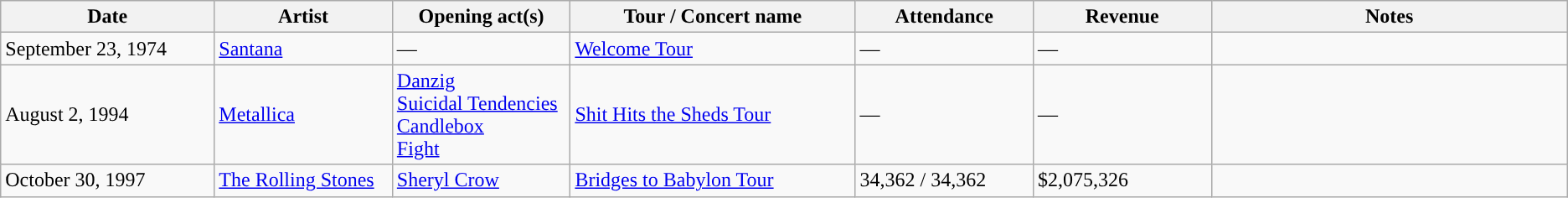<table class="wikitable" style=font-size:100% style="text-align:center">
<tr>
<th width=12%>Date</th>
<th width=10%>Artist</th>
<th width=10%>Opening act(s)</th>
<th width=16%>Tour / Concert name</th>
<th width=10%>Attendance</th>
<th width=10%>Revenue</th>
<th width=20%>Notes</th>
</tr>
<tr>
<td>September 23, 1974</td>
<td><a href='#'>Santana</a></td>
<td>—</td>
<td><a href='#'>Welcome Tour</a></td>
<td>—</td>
<td>—</td>
<td></td>
</tr>
<tr>
<td>August 2, 1994</td>
<td><a href='#'>Metallica</a></td>
<td><a href='#'>Danzig</a><br><a href='#'>Suicidal Tendencies</a><br><a href='#'>Candlebox</a><br><a href='#'>Fight</a></td>
<td><a href='#'>Shit Hits the Sheds Tour</a></td>
<td>—</td>
<td>—</td>
<td></td>
</tr>
<tr>
<td>October 30, 1997</td>
<td><a href='#'>The Rolling Stones</a></td>
<td><a href='#'>Sheryl Crow</a></td>
<td><a href='#'>Bridges to Babylon Tour</a></td>
<td>34,362 / 34,362</td>
<td>$2,075,326</td>
<td></td>
</tr>
</table>
